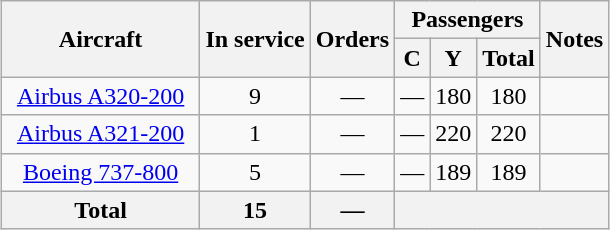<table class="wikitable" style="border-collapse:collapse;text-align:center;margin:auto;">
<tr>
<th rowspan="2" width="125px;">Aircraft</th>
<th rowspan="2">In service</th>
<th rowspan="2">Orders</th>
<th colspan="3">Passengers</th>
<th rowspan="2">Notes</th>
</tr>
<tr>
<th><abbr>C</abbr></th>
<th><abbr>Y</abbr></th>
<th>Total</th>
</tr>
<tr>
<td><a href='#'>Airbus A320-200</a></td>
<td>9</td>
<td>—</td>
<td>—</td>
<td>180</td>
<td>180</td>
<td></td>
</tr>
<tr>
<td><a href='#'>Airbus A321-200</a></td>
<td>1</td>
<td>—</td>
<td>—</td>
<td>220</td>
<td>220</td>
<td></td>
</tr>
<tr>
<td><a href='#'>Boeing 737-800</a></td>
<td>5</td>
<td>—</td>
<td>—</td>
<td>189</td>
<td>189</td>
<td></td>
</tr>
<tr>
<th>Total</th>
<th>15</th>
<th>—</th>
<th colspan="4"></th>
</tr>
</table>
